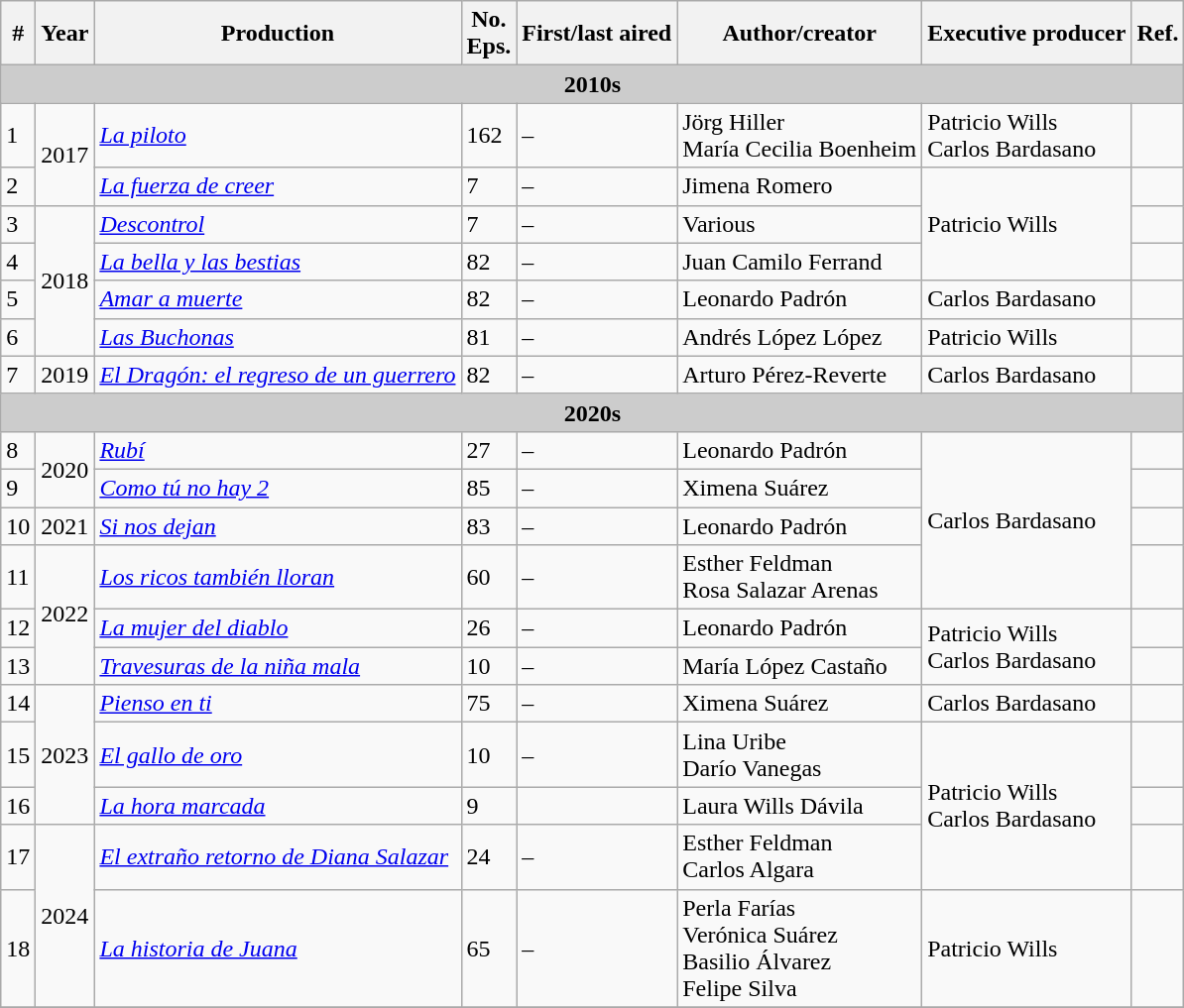<table class="wikitable sortable">
<tr>
<th>#</th>
<th>Year</th>
<th>Production</th>
<th>No.<br>Eps.</th>
<th>First/last aired</th>
<th>Author/creator</th>
<th>Executive producer</th>
<th>Ref.</th>
</tr>
<tr>
<td bgcolor="#cccccc" colspan="8" align="center"><strong>2010s</strong></td>
</tr>
<tr>
<td>1</td>
<td rowspan="2">2017</td>
<td><em><a href='#'>La piloto</a></em></td>
<td>162</td>
<td> – </td>
<td>Jörg Hiller<br>María Cecilia Boenheim</td>
<td>Patricio Wills <br>Carlos Bardasano </td>
<td></td>
</tr>
<tr>
<td>2</td>
<td><em><a href='#'>La fuerza de creer</a></em></td>
<td>7</td>
<td> – </td>
<td>Jimena Romero</td>
<td rowspan="3">Patricio Wills</td>
<td></td>
</tr>
<tr>
<td>3</td>
<td rowspan="4">2018</td>
<td><em><a href='#'>Descontrol</a></em></td>
<td>7</td>
<td> – </td>
<td>Various</td>
<td></td>
</tr>
<tr>
<td>4</td>
<td><em><a href='#'>La bella y las bestias</a></em></td>
<td>82</td>
<td> – </td>
<td>Juan Camilo Ferrand</td>
<td></td>
</tr>
<tr>
<td>5</td>
<td><em><a href='#'>Amar a muerte</a></em></td>
<td>82</td>
<td> – </td>
<td>Leonardo Padrón</td>
<td>Carlos Bardasano</td>
<td></td>
</tr>
<tr>
<td>6</td>
<td><em><a href='#'>Las Buchonas</a></em></td>
<td>81</td>
<td> – </td>
<td>Andrés López López</td>
<td>Patricio Wills</td>
<td></td>
</tr>
<tr>
<td>7</td>
<td>2019</td>
<td><em><a href='#'>El Dragón: el regreso de un guerrero</a></em></td>
<td>82</td>
<td> – </td>
<td>Arturo Pérez-Reverte</td>
<td>Carlos Bardasano</td>
<td></td>
</tr>
<tr>
<td bgcolor="#cccccc" colspan="8" align="center"><strong>2020s</strong></td>
</tr>
<tr>
<td>8</td>
<td rowspan="2">2020</td>
<td><em><a href='#'>Rubí</a></em></td>
<td>27</td>
<td> – </td>
<td>Leonardo Padrón</td>
<td rowspan="4">Carlos Bardasano</td>
<td></td>
</tr>
<tr>
<td>9</td>
<td><em><a href='#'>Como tú no hay 2</a></em></td>
<td>85</td>
<td> – </td>
<td>Ximena Suárez</td>
<td></td>
</tr>
<tr>
<td>10</td>
<td>2021</td>
<td><em><a href='#'>Si nos dejan</a></em></td>
<td>83</td>
<td> – </td>
<td>Leonardo Padrón</td>
<td></td>
</tr>
<tr>
<td>11</td>
<td rowspan="3">2022</td>
<td><em><a href='#'>Los ricos también lloran</a></em></td>
<td>60</td>
<td> – </td>
<td>Esther Feldman<br>Rosa Salazar Arenas</td>
<td></td>
</tr>
<tr>
<td>12</td>
<td><em><a href='#'>La mujer del diablo</a></em></td>
<td>26</td>
<td> – </td>
<td>Leonardo Padrón</td>
<td rowspan="2">Patricio Wills<br>Carlos Bardasano</td>
<td></td>
</tr>
<tr>
<td>13</td>
<td><em><a href='#'>Travesuras de la niña mala</a></em></td>
<td>10</td>
<td> – </td>
<td>María López Castaño</td>
<td></td>
</tr>
<tr>
<td>14</td>
<td rowspan="3">2023</td>
<td><em><a href='#'>Pienso en ti</a></em></td>
<td>75</td>
<td> – </td>
<td>Ximena Suárez</td>
<td>Carlos Bardasano</td>
<td></td>
</tr>
<tr>
<td>15</td>
<td><em><a href='#'>El gallo de oro</a></em></td>
<td>10</td>
<td> – </td>
<td>Lina Uribe<br>Darío Vanegas</td>
<td rowspan="3">Patricio Wills<br>Carlos Bardasano</td>
<td></td>
</tr>
<tr>
<td>16</td>
<td><em><a href='#'>La hora marcada</a></em></td>
<td>9</td>
<td></td>
<td>Laura Wills Dávila</td>
<td></td>
</tr>
<tr>
<td>17</td>
<td rowspan="2">2024</td>
<td><em><a href='#'>El extraño retorno de Diana Salazar</a></em></td>
<td>24</td>
<td> – </td>
<td>Esther Feldman<br>Carlos Algara</td>
<td></td>
</tr>
<tr>
<td>18</td>
<td><em><a href='#'>La historia de Juana</a></em></td>
<td>65</td>
<td> – </td>
<td>Perla Farías<br>Verónica Suárez<br>Basilio Álvarez<br>Felipe Silva</td>
<td>Patricio Wills</td>
<td></td>
</tr>
<tr>
</tr>
</table>
